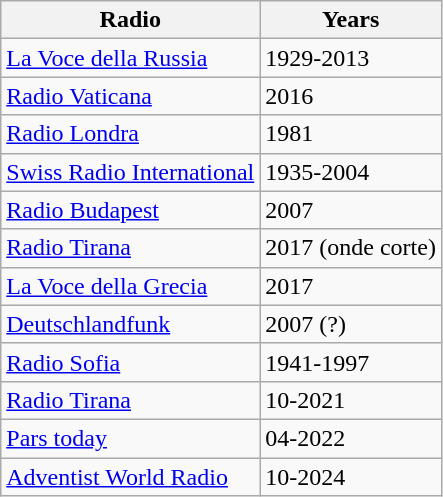<table class="wikitable">
<tr>
<th>Radio</th>
<th>Years</th>
</tr>
<tr>
<td> <a href='#'>La Voce della Russia</a></td>
<td>1929-2013</td>
</tr>
<tr>
<td> <a href='#'>Radio Vaticana</a></td>
<td>2016 </td>
</tr>
<tr>
<td> <a href='#'>Radio Londra</a></td>
<td>1981</td>
</tr>
<tr>
<td> <a href='#'>Swiss Radio International</a></td>
<td>1935-2004</td>
</tr>
<tr>
<td> <a href='#'>Radio Budapest</a></td>
<td>2007</td>
</tr>
<tr>
<td> <a href='#'>Radio Tirana</a></td>
<td>2017 (onde corte)</td>
</tr>
<tr>
<td> <a href='#'>La Voce della Grecia</a></td>
<td>2017</td>
</tr>
<tr>
<td> <a href='#'>Deutschlandfunk</a></td>
<td>2007 (?)</td>
</tr>
<tr>
<td> <a href='#'>Radio Sofia</a></td>
<td>1941-1997</td>
</tr>
<tr>
<td> <a href='#'>Radio Tirana</a></td>
<td>10-2021</td>
</tr>
<tr>
<td> <a href='#'>Pars today</a></td>
<td>04-2022</td>
</tr>
<tr>
<td> <a href='#'>Adventist World Radio</a></td>
<td>10-2024</td>
</tr>
</table>
